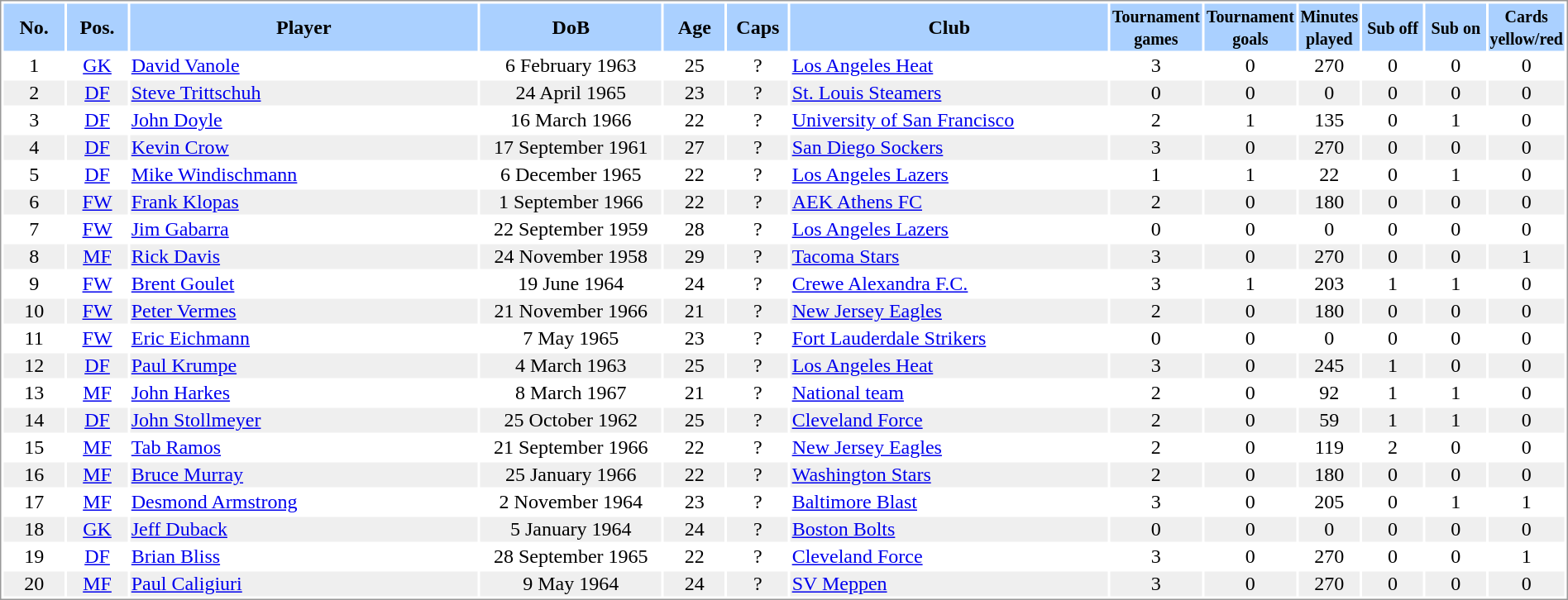<table border="0" width="100%" style="border: 1px solid #999; background-color:#FFFFFF; text-align:center">
<tr align="center" bgcolor="#AAD0FF">
<th width=4%>No.</th>
<th width=4%>Pos.</th>
<th width=23%>Player</th>
<th width=12%>DoB</th>
<th width=4%>Age</th>
<th width=4%>Caps</th>
<th width=21%>Club</th>
<th width=6%><small>Tournament<br>games</small></th>
<th width=6%><small>Tournament<br>goals</small></th>
<th width=4%><small>Minutes<br>played</small></th>
<th width=4%><small>Sub off</small></th>
<th width=4%><small>Sub on</small></th>
<th width=4%><small>Cards<br>yellow/red</small></th>
</tr>
<tr>
<td>1</td>
<td><a href='#'>GK</a></td>
<td align="left"><a href='#'>David Vanole</a></td>
<td>6 February 1963</td>
<td>25</td>
<td>?</td>
<td align="left"> <a href='#'>Los Angeles Heat</a></td>
<td>3</td>
<td>0</td>
<td>270</td>
<td>0</td>
<td>0</td>
<td>0</td>
</tr>
<tr bgcolor="#EFEFEF">
<td>2</td>
<td><a href='#'>DF</a></td>
<td align="left"><a href='#'>Steve Trittschuh</a></td>
<td>24 April 1965</td>
<td>23</td>
<td>?</td>
<td align="left"> <a href='#'>St. Louis Steamers</a></td>
<td>0</td>
<td>0</td>
<td>0</td>
<td>0</td>
<td>0</td>
<td>0</td>
</tr>
<tr>
<td>3</td>
<td><a href='#'>DF</a></td>
<td align="left"><a href='#'>John Doyle</a></td>
<td>16 March 1966</td>
<td>22</td>
<td>?</td>
<td align="left"> <a href='#'>University of San Francisco</a></td>
<td>2</td>
<td>1</td>
<td>135</td>
<td>0</td>
<td>1</td>
<td>0</td>
</tr>
<tr bgcolor="#EFEFEF">
<td>4</td>
<td><a href='#'>DF</a></td>
<td align="left"><a href='#'>Kevin Crow</a></td>
<td>17 September 1961</td>
<td>27</td>
<td>?</td>
<td align="left"> <a href='#'>San Diego Sockers</a></td>
<td>3</td>
<td>0</td>
<td>270</td>
<td>0</td>
<td>0</td>
<td>0</td>
</tr>
<tr>
<td>5</td>
<td><a href='#'>DF</a></td>
<td align="left"><a href='#'>Mike Windischmann</a></td>
<td>6 December 1965</td>
<td>22</td>
<td>?</td>
<td align="left"> <a href='#'>Los Angeles Lazers</a></td>
<td>1</td>
<td>1</td>
<td>22</td>
<td>0</td>
<td>1</td>
<td>0</td>
</tr>
<tr bgcolor="#EFEFEF">
<td>6</td>
<td><a href='#'>FW</a></td>
<td align="left"><a href='#'>Frank Klopas</a></td>
<td>1 September 1966</td>
<td>22</td>
<td>?</td>
<td align="left"> <a href='#'>AEK Athens FC</a></td>
<td>2</td>
<td>0</td>
<td>180</td>
<td>0</td>
<td>0</td>
<td>0</td>
</tr>
<tr>
<td>7</td>
<td><a href='#'>FW</a></td>
<td align="left"><a href='#'>Jim Gabarra</a></td>
<td>22 September 1959</td>
<td>28</td>
<td>?</td>
<td align="left"> <a href='#'>Los Angeles Lazers</a></td>
<td>0</td>
<td>0</td>
<td>0</td>
<td>0</td>
<td>0</td>
<td>0</td>
</tr>
<tr bgcolor="#EFEFEF">
<td>8</td>
<td><a href='#'>MF</a></td>
<td align="left"><a href='#'>Rick Davis</a></td>
<td>24 November 1958</td>
<td>29</td>
<td>?</td>
<td align="left"> <a href='#'>Tacoma Stars</a></td>
<td>3</td>
<td>0</td>
<td>270</td>
<td>0</td>
<td>0</td>
<td>1</td>
</tr>
<tr>
<td>9</td>
<td><a href='#'>FW</a></td>
<td align="left"><a href='#'>Brent Goulet</a></td>
<td>19 June 1964</td>
<td>24</td>
<td>?</td>
<td align="left"> <a href='#'>Crewe Alexandra F.C.</a></td>
<td>3</td>
<td>1</td>
<td>203</td>
<td>1</td>
<td>1</td>
<td>0</td>
</tr>
<tr bgcolor="#EFEFEF">
<td>10</td>
<td><a href='#'>FW</a></td>
<td align="left"><a href='#'>Peter Vermes</a></td>
<td>21 November 1966</td>
<td>21</td>
<td>?</td>
<td align="left"> <a href='#'>New Jersey Eagles</a></td>
<td>2</td>
<td>0</td>
<td>180</td>
<td>0</td>
<td>0</td>
<td>0</td>
</tr>
<tr>
<td>11</td>
<td><a href='#'>FW</a></td>
<td align="left"><a href='#'>Eric Eichmann</a></td>
<td>7 May 1965</td>
<td>23</td>
<td>?</td>
<td align="left"> <a href='#'>Fort Lauderdale Strikers</a></td>
<td>0</td>
<td>0</td>
<td>0</td>
<td>0</td>
<td>0</td>
<td>0</td>
</tr>
<tr bgcolor="#EFEFEF">
<td>12</td>
<td><a href='#'>DF</a></td>
<td align="left"><a href='#'>Paul Krumpe</a></td>
<td>4 March 1963</td>
<td>25</td>
<td>?</td>
<td align="left"> <a href='#'>Los Angeles Heat</a></td>
<td>3</td>
<td>0</td>
<td>245</td>
<td>1</td>
<td>0</td>
<td>0</td>
</tr>
<tr>
<td>13</td>
<td><a href='#'>MF</a></td>
<td align="left"><a href='#'>John Harkes</a></td>
<td>8 March 1967</td>
<td>21</td>
<td>?</td>
<td align="left"> <a href='#'>National team</a></td>
<td>2</td>
<td>0</td>
<td>92</td>
<td>1</td>
<td>1</td>
<td>0</td>
</tr>
<tr bgcolor="#EFEFEF">
<td>14</td>
<td><a href='#'>DF</a></td>
<td align="left"><a href='#'>John Stollmeyer</a></td>
<td>25 October 1962</td>
<td>25</td>
<td>?</td>
<td align="left"> <a href='#'>Cleveland Force</a></td>
<td>2</td>
<td>0</td>
<td>59</td>
<td>1</td>
<td>1</td>
<td>0</td>
</tr>
<tr>
<td>15</td>
<td><a href='#'>MF</a></td>
<td align="left"><a href='#'>Tab Ramos</a></td>
<td>21 September 1966</td>
<td>22</td>
<td>?</td>
<td align="left"> <a href='#'>New Jersey Eagles</a></td>
<td>2</td>
<td>0</td>
<td>119</td>
<td>2</td>
<td>0</td>
<td>0</td>
</tr>
<tr bgcolor="#EFEFEF">
<td>16</td>
<td><a href='#'>MF</a></td>
<td align="left"><a href='#'>Bruce Murray</a></td>
<td>25 January 1966</td>
<td>22</td>
<td>?</td>
<td align="left"> <a href='#'>Washington Stars</a></td>
<td>2</td>
<td>0</td>
<td>180</td>
<td>0</td>
<td>0</td>
<td>0</td>
</tr>
<tr>
<td>17</td>
<td><a href='#'>MF</a></td>
<td align="left"><a href='#'>Desmond Armstrong</a></td>
<td>2 November 1964</td>
<td>23</td>
<td>?</td>
<td align="left"> <a href='#'>Baltimore Blast</a></td>
<td>3</td>
<td>0</td>
<td>205</td>
<td>0</td>
<td>1</td>
<td>1</td>
</tr>
<tr bgcolor="#EFEFEF">
<td>18</td>
<td><a href='#'>GK</a></td>
<td align="left"><a href='#'>Jeff Duback</a></td>
<td>5 January 1964</td>
<td>24</td>
<td>?</td>
<td align="left"> <a href='#'>Boston Bolts</a></td>
<td>0</td>
<td>0</td>
<td>0</td>
<td>0</td>
<td>0</td>
<td>0</td>
</tr>
<tr>
<td>19</td>
<td><a href='#'>DF</a></td>
<td align="left"><a href='#'>Brian Bliss</a></td>
<td>28 September 1965</td>
<td>22</td>
<td>?</td>
<td align="left"> <a href='#'>Cleveland Force</a></td>
<td>3</td>
<td>0</td>
<td>270</td>
<td>0</td>
<td>0</td>
<td>1</td>
</tr>
<tr bgcolor="#EFEFEF">
<td>20</td>
<td><a href='#'>MF</a></td>
<td align="left"><a href='#'>Paul Caligiuri</a></td>
<td>9 May 1964</td>
<td>24</td>
<td>?</td>
<td align="left"> <a href='#'>SV Meppen</a></td>
<td>3</td>
<td>0</td>
<td>270</td>
<td>0</td>
<td>0</td>
<td>0</td>
</tr>
</table>
